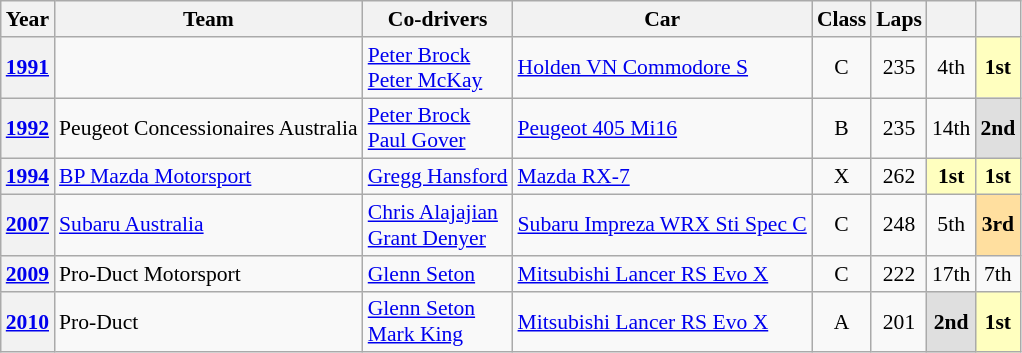<table class="wikitable" style="text-align:center; font-size:90%">
<tr>
<th>Year</th>
<th>Team</th>
<th>Co-drivers</th>
<th>Car</th>
<th>Class</th>
<th>Laps</th>
<th></th>
<th></th>
</tr>
<tr>
<th><a href='#'>1991</a></th>
<td align="left"></td>
<td align="left"> <a href='#'>Peter Brock</a><br> <a href='#'>Peter McKay</a></td>
<td align="left"><a href='#'>Holden VN Commodore S</a></td>
<td>C</td>
<td>235</td>
<td>4th</td>
<td style="background:#ffffbf;"><strong>1st</strong></td>
</tr>
<tr>
<th><a href='#'>1992</a></th>
<td align="left"> Peugeot Concessionaires Australia</td>
<td align="left"> <a href='#'>Peter Brock</a><br> <a href='#'>Paul Gover</a></td>
<td align="left"><a href='#'>Peugeot 405 Mi16</a></td>
<td>B</td>
<td>235</td>
<td>14th</td>
<td style="background:#dfdfdf;"><strong>2nd</strong></td>
</tr>
<tr>
<th><a href='#'>1994</a></th>
<td align="left"> <a href='#'>BP Mazda Motorsport</a></td>
<td align="left"> <a href='#'>Gregg Hansford</a></td>
<td align="left"><a href='#'>Mazda RX-7</a></td>
<td>X</td>
<td>262</td>
<td style="background:#ffffbf;"><strong>1st</strong></td>
<td style="background:#ffffbf;"><strong>1st</strong></td>
</tr>
<tr>
<th><a href='#'>2007</a></th>
<td align="left"> <a href='#'>Subaru Australia</a></td>
<td align="left"> <a href='#'>Chris Alajajian</a><br> <a href='#'>Grant Denyer</a></td>
<td align="left"><a href='#'>Subaru Impreza WRX Sti Spec C</a></td>
<td>C</td>
<td>248</td>
<td>5th</td>
<td style="background:#ffdf9f;"><strong>3rd</strong></td>
</tr>
<tr>
<th><a href='#'>2009</a></th>
<td align="left"> Pro-Duct Motorsport</td>
<td align="left"> <a href='#'>Glenn Seton</a></td>
<td align="left"><a href='#'>Mitsubishi Lancer RS Evo X</a></td>
<td>C</td>
<td>222</td>
<td>17th</td>
<td>7th</td>
</tr>
<tr>
<th><a href='#'>2010</a></th>
<td align="left"> Pro-Duct</td>
<td align="left"> <a href='#'>Glenn Seton</a><br> <a href='#'>Mark King</a></td>
<td align="left"><a href='#'>Mitsubishi Lancer RS Evo X</a></td>
<td>A</td>
<td>201</td>
<td style="background:#dfdfdf;"><strong>2nd</strong></td>
<td style="background:#ffffbf;"><strong>1st</strong></td>
</tr>
</table>
